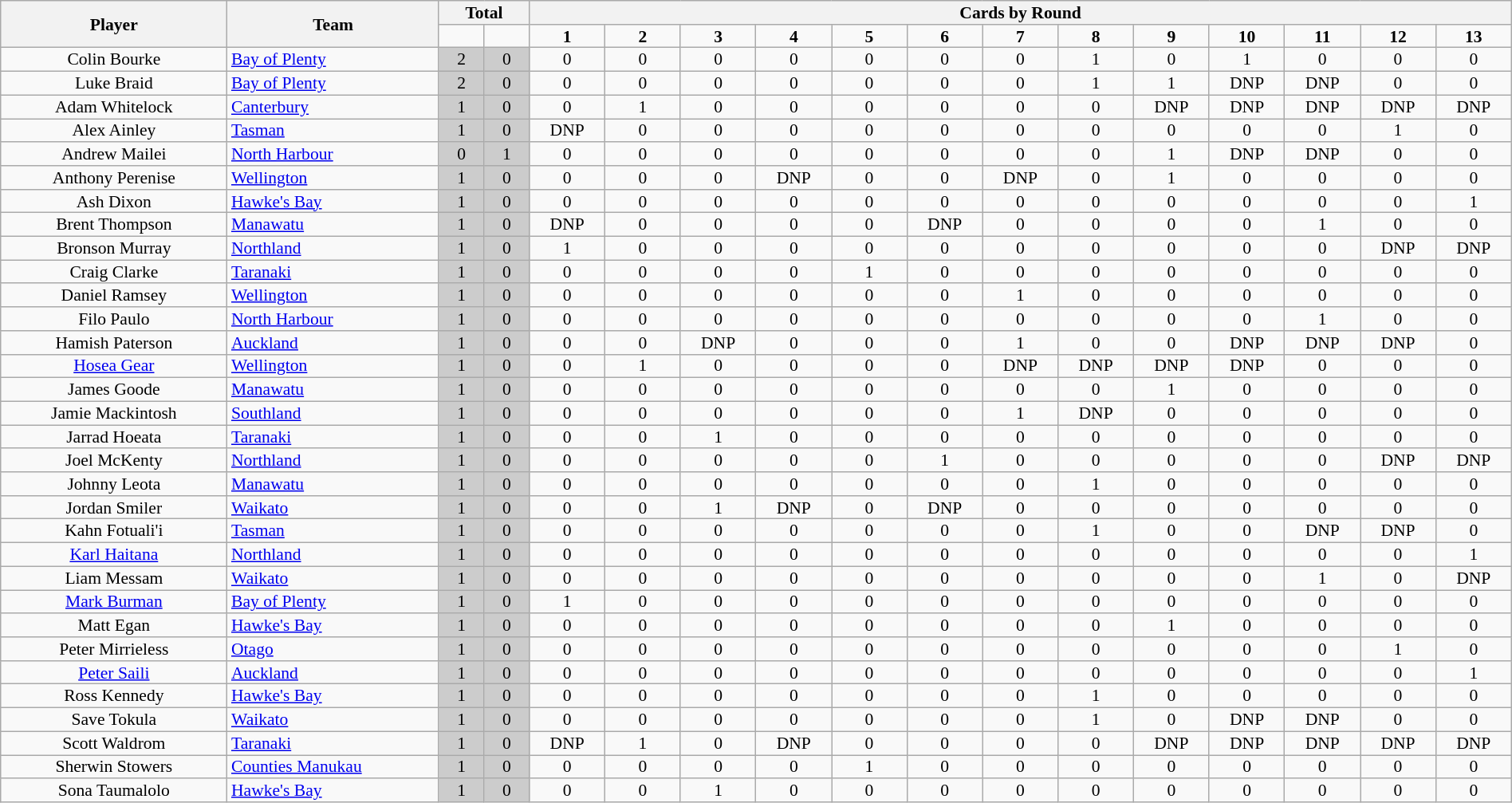<table class="wikitable" style="text-align:center; line-height: 90%; font-size:90%;" width=100%>
<tr>
<th rowspan=2 width=15%>Player</th>
<th rowspan=2 width=14%>Team</th>
<th colspan=2 width=5%>Total</th>
<th colspan=13>Cards by Round</th>
</tr>
<tr>
<td width=3%></td>
<td width=3%></td>
<td width=5%><strong>1</strong></td>
<td width=5%><strong>2</strong></td>
<td width=5%><strong>3</strong></td>
<td width=5%><strong>4</strong></td>
<td width=5%><strong>5</strong></td>
<td width=5%><strong>6</strong></td>
<td width=5%><strong>7</strong></td>
<td width=5%><strong>8</strong></td>
<td width=5%><strong>9</strong></td>
<td width=5%><strong>10</strong></td>
<td width=5%><strong>11</strong></td>
<td width=5%><strong>12</strong></td>
<td width=5%><strong>13</strong></td>
</tr>
<tr>
<td>Colin Bourke</td>
<td align=left> <a href='#'>Bay of Plenty</a></td>
<td bgcolor=#cccccc>2</td>
<td bgcolor=#cccccc>0</td>
<td>0</td>
<td>0</td>
<td>0</td>
<td>0</td>
<td>0</td>
<td>0</td>
<td>0</td>
<td>1 </td>
<td>0</td>
<td>1 </td>
<td>0</td>
<td>0</td>
<td>0</td>
</tr>
<tr>
<td>Luke Braid</td>
<td align=left> <a href='#'>Bay of Plenty</a></td>
<td bgcolor=#cccccc>2</td>
<td bgcolor=#cccccc>0</td>
<td>0</td>
<td>0</td>
<td>0</td>
<td>0</td>
<td>0</td>
<td>0</td>
<td>0</td>
<td>1 </td>
<td>1 </td>
<td>DNP</td>
<td>DNP</td>
<td>0</td>
<td>0</td>
</tr>
<tr>
<td>Adam Whitelock</td>
<td align=left> <a href='#'>Canterbury</a></td>
<td bgcolor=#cccccc>1</td>
<td bgcolor=#cccccc>0</td>
<td>0</td>
<td>1 </td>
<td>0</td>
<td>0</td>
<td>0</td>
<td>0</td>
<td>0</td>
<td>0</td>
<td>DNP</td>
<td>DNP</td>
<td>DNP</td>
<td>DNP</td>
<td>DNP</td>
</tr>
<tr>
<td>Alex Ainley</td>
<td align=left> <a href='#'>Tasman</a></td>
<td bgcolor=#cccccc>1</td>
<td bgcolor=#cccccc>0</td>
<td>DNP</td>
<td>0</td>
<td>0</td>
<td>0</td>
<td>0</td>
<td>0</td>
<td>0</td>
<td>0</td>
<td>0</td>
<td>0</td>
<td>0</td>
<td>1 </td>
<td>0</td>
</tr>
<tr>
<td>Andrew Mailei</td>
<td align=left> <a href='#'>North Harbour</a></td>
<td bgcolor=#cccccc>0</td>
<td bgcolor=#cccccc>1</td>
<td>0</td>
<td>0</td>
<td>0</td>
<td>0</td>
<td>0</td>
<td>0</td>
<td>0</td>
<td>0</td>
<td>1 </td>
<td>DNP</td>
<td>DNP</td>
<td>0</td>
<td>0</td>
</tr>
<tr>
<td>Anthony Perenise</td>
<td align=left> <a href='#'>Wellington</a></td>
<td bgcolor=#cccccc>1</td>
<td bgcolor=#cccccc>0</td>
<td>0</td>
<td>0</td>
<td>0</td>
<td>DNP</td>
<td>0</td>
<td>0</td>
<td>DNP</td>
<td>0</td>
<td>1 </td>
<td>0</td>
<td>0</td>
<td>0</td>
<td>0</td>
</tr>
<tr>
<td>Ash Dixon</td>
<td align=left> <a href='#'>Hawke's Bay</a></td>
<td bgcolor=#cccccc>1</td>
<td bgcolor=#cccccc>0</td>
<td>0</td>
<td>0</td>
<td>0</td>
<td>0</td>
<td>0</td>
<td>0</td>
<td>0</td>
<td>0</td>
<td>0</td>
<td>0</td>
<td>0</td>
<td>0</td>
<td>1 </td>
</tr>
<tr>
<td>Brent Thompson</td>
<td align=left> <a href='#'>Manawatu</a></td>
<td bgcolor=#cccccc>1</td>
<td bgcolor=#cccccc>0</td>
<td>DNP</td>
<td>0</td>
<td>0</td>
<td>0</td>
<td>0</td>
<td>DNP</td>
<td>0</td>
<td>0</td>
<td>0</td>
<td>0</td>
<td>1 </td>
<td>0</td>
<td>0</td>
</tr>
<tr>
<td>Bronson Murray</td>
<td align=left> <a href='#'>Northland</a></td>
<td bgcolor=#cccccc>1</td>
<td bgcolor=#cccccc>0</td>
<td>1 </td>
<td>0</td>
<td>0</td>
<td>0</td>
<td>0</td>
<td>0</td>
<td>0</td>
<td>0</td>
<td>0</td>
<td>0</td>
<td>0</td>
<td>DNP</td>
<td>DNP</td>
</tr>
<tr>
<td>Craig Clarke</td>
<td align=left> <a href='#'>Taranaki</a></td>
<td bgcolor=#cccccc>1</td>
<td bgcolor=#cccccc>0</td>
<td>0</td>
<td>0</td>
<td>0</td>
<td>0</td>
<td>1 </td>
<td>0</td>
<td>0</td>
<td>0</td>
<td>0</td>
<td>0</td>
<td>0</td>
<td>0</td>
<td>0</td>
</tr>
<tr>
<td>Daniel Ramsey</td>
<td align=left> <a href='#'>Wellington</a></td>
<td bgcolor=#cccccc>1</td>
<td bgcolor=#cccccc>0</td>
<td>0</td>
<td>0</td>
<td>0</td>
<td>0</td>
<td>0</td>
<td>0</td>
<td>1 </td>
<td>0</td>
<td>0</td>
<td>0</td>
<td>0</td>
<td>0</td>
<td>0</td>
</tr>
<tr>
<td>Filo Paulo</td>
<td align=left> <a href='#'>North Harbour</a></td>
<td bgcolor=#cccccc>1</td>
<td bgcolor=#cccccc>0</td>
<td>0</td>
<td>0</td>
<td>0</td>
<td>0</td>
<td>0</td>
<td>0</td>
<td>0</td>
<td>0</td>
<td>0</td>
<td>0</td>
<td>1 </td>
<td>0</td>
<td>0</td>
</tr>
<tr>
<td>Hamish Paterson</td>
<td align=left> <a href='#'>Auckland</a></td>
<td bgcolor=#cccccc>1</td>
<td bgcolor=#cccccc>0</td>
<td>0</td>
<td>0</td>
<td>DNP</td>
<td>0</td>
<td>0</td>
<td>0</td>
<td>1 </td>
<td>0</td>
<td>0</td>
<td>DNP</td>
<td>DNP</td>
<td>DNP</td>
<td>0</td>
</tr>
<tr>
<td><a href='#'>Hosea Gear</a></td>
<td align=left> <a href='#'>Wellington</a></td>
<td bgcolor=#cccccc>1</td>
<td bgcolor=#cccccc>0</td>
<td>0</td>
<td>1 </td>
<td>0</td>
<td>0</td>
<td>0</td>
<td>0</td>
<td>DNP</td>
<td>DNP</td>
<td>DNP</td>
<td>DNP</td>
<td>0</td>
<td>0</td>
<td>0</td>
</tr>
<tr>
<td>James Goode</td>
<td align=left> <a href='#'>Manawatu</a></td>
<td bgcolor=#cccccc>1</td>
<td bgcolor=#cccccc>0</td>
<td>0</td>
<td>0</td>
<td>0</td>
<td>0</td>
<td>0</td>
<td>0</td>
<td>0</td>
<td>0</td>
<td>1 </td>
<td>0</td>
<td>0</td>
<td>0</td>
<td>0</td>
</tr>
<tr>
<td>Jamie Mackintosh</td>
<td align=left> <a href='#'>Southland</a></td>
<td bgcolor=#cccccc>1</td>
<td bgcolor=#cccccc>0</td>
<td>0</td>
<td>0</td>
<td>0</td>
<td>0</td>
<td>0</td>
<td>0</td>
<td>1 </td>
<td>DNP</td>
<td>0</td>
<td>0</td>
<td>0</td>
<td>0</td>
<td>0</td>
</tr>
<tr>
<td>Jarrad Hoeata</td>
<td align=left> <a href='#'>Taranaki</a></td>
<td bgcolor=#cccccc>1</td>
<td bgcolor=#cccccc>0</td>
<td>0</td>
<td>0</td>
<td>1 </td>
<td>0</td>
<td>0</td>
<td>0</td>
<td>0</td>
<td>0</td>
<td>0</td>
<td>0</td>
<td>0</td>
<td>0</td>
<td>0</td>
</tr>
<tr>
<td>Joel McKenty</td>
<td align=left> <a href='#'>Northland</a></td>
<td bgcolor=#cccccc>1</td>
<td bgcolor=#cccccc>0</td>
<td>0</td>
<td>0</td>
<td>0</td>
<td>0</td>
<td>0</td>
<td>1 </td>
<td>0</td>
<td>0</td>
<td>0</td>
<td>0</td>
<td>0</td>
<td>DNP</td>
<td>DNP</td>
</tr>
<tr>
<td>Johnny Leota</td>
<td align=left> <a href='#'>Manawatu</a></td>
<td bgcolor=#cccccc>1</td>
<td bgcolor=#cccccc>0</td>
<td>0</td>
<td>0</td>
<td>0</td>
<td>0</td>
<td>0</td>
<td>0</td>
<td>0</td>
<td>1 </td>
<td>0</td>
<td>0</td>
<td>0</td>
<td>0</td>
<td>0</td>
</tr>
<tr>
<td>Jordan Smiler</td>
<td align=left> <a href='#'>Waikato</a></td>
<td bgcolor=#cccccc>1</td>
<td bgcolor=#cccccc>0</td>
<td>0</td>
<td>0</td>
<td>1 </td>
<td>DNP</td>
<td>0</td>
<td>DNP</td>
<td>0</td>
<td>0</td>
<td>0</td>
<td>0</td>
<td>0</td>
<td>0</td>
<td>0</td>
</tr>
<tr>
<td>Kahn Fotuali'i</td>
<td align=left> <a href='#'>Tasman</a></td>
<td bgcolor=#cccccc>1</td>
<td bgcolor=#cccccc>0</td>
<td>0</td>
<td>0</td>
<td>0</td>
<td>0</td>
<td>0</td>
<td>0</td>
<td>0</td>
<td>1 </td>
<td>0</td>
<td>0</td>
<td>DNP</td>
<td>DNP</td>
<td>0</td>
</tr>
<tr>
<td><a href='#'>Karl Haitana</a></td>
<td align=left> <a href='#'>Northland</a></td>
<td bgcolor=#cccccc>1</td>
<td bgcolor=#cccccc>0</td>
<td>0</td>
<td>0</td>
<td>0</td>
<td>0</td>
<td>0</td>
<td>0</td>
<td>0</td>
<td>0</td>
<td>0</td>
<td>0</td>
<td>0</td>
<td>0</td>
<td>1 </td>
</tr>
<tr>
<td>Liam Messam</td>
<td align=left> <a href='#'>Waikato</a></td>
<td bgcolor=#cccccc>1</td>
<td bgcolor=#cccccc>0</td>
<td>0</td>
<td>0</td>
<td>0</td>
<td>0</td>
<td>0</td>
<td>0</td>
<td>0</td>
<td>0</td>
<td>0</td>
<td>0</td>
<td>1 </td>
<td>0</td>
<td>DNP</td>
</tr>
<tr>
<td><a href='#'>Mark Burman</a></td>
<td align=left> <a href='#'>Bay of Plenty</a></td>
<td bgcolor=#cccccc>1</td>
<td bgcolor=#cccccc>0</td>
<td>1 </td>
<td>0</td>
<td>0</td>
<td>0</td>
<td>0</td>
<td>0</td>
<td>0</td>
<td>0</td>
<td>0</td>
<td>0</td>
<td>0</td>
<td>0</td>
<td>0</td>
</tr>
<tr>
<td>Matt Egan</td>
<td align=left> <a href='#'>Hawke's Bay</a></td>
<td bgcolor=#cccccc>1</td>
<td bgcolor=#cccccc>0</td>
<td>0</td>
<td>0</td>
<td>0</td>
<td>0</td>
<td>0</td>
<td>0</td>
<td>0</td>
<td>0</td>
<td>1 </td>
<td>0</td>
<td>0</td>
<td>0</td>
<td>0</td>
</tr>
<tr>
<td>Peter Mirrieless</td>
<td align=left> <a href='#'>Otago</a></td>
<td bgcolor=#cccccc>1</td>
<td bgcolor=#cccccc>0</td>
<td>0</td>
<td>0</td>
<td>0</td>
<td>0</td>
<td>0</td>
<td>0</td>
<td>0</td>
<td>0</td>
<td>0</td>
<td>0</td>
<td>0</td>
<td>1 </td>
<td>0</td>
</tr>
<tr>
<td><a href='#'>Peter Saili</a></td>
<td align=left> <a href='#'>Auckland</a></td>
<td bgcolor=#cccccc>1</td>
<td bgcolor=#cccccc>0</td>
<td>0</td>
<td>0</td>
<td>0</td>
<td>0</td>
<td>0</td>
<td>0</td>
<td>0</td>
<td>0</td>
<td>0</td>
<td>0</td>
<td>0</td>
<td>0</td>
<td>1 </td>
</tr>
<tr>
<td>Ross Kennedy</td>
<td align=left> <a href='#'>Hawke's Bay</a></td>
<td bgcolor=#cccccc>1</td>
<td bgcolor=#cccccc>0</td>
<td>0</td>
<td>0</td>
<td>0</td>
<td>0</td>
<td>0</td>
<td>0</td>
<td>0</td>
<td>1 </td>
<td>0</td>
<td>0</td>
<td>0</td>
<td>0</td>
<td>0</td>
</tr>
<tr>
<td>Save Tokula</td>
<td align=left> <a href='#'>Waikato</a></td>
<td bgcolor=#cccccc>1</td>
<td bgcolor=#cccccc>0</td>
<td>0</td>
<td>0</td>
<td>0</td>
<td>0</td>
<td>0</td>
<td>0</td>
<td>0</td>
<td>1 </td>
<td>0</td>
<td>DNP</td>
<td>DNP</td>
<td>0</td>
<td>0</td>
</tr>
<tr>
<td>Scott Waldrom</td>
<td align=left> <a href='#'>Taranaki</a></td>
<td bgcolor=#cccccc>1</td>
<td bgcolor=#cccccc>0</td>
<td>DNP</td>
<td>1 </td>
<td>0</td>
<td>DNP</td>
<td>0</td>
<td>0</td>
<td>0</td>
<td>0</td>
<td>DNP</td>
<td>DNP</td>
<td>DNP</td>
<td>DNP</td>
<td>DNP</td>
</tr>
<tr>
<td>Sherwin Stowers</td>
<td align=left> <a href='#'>Counties Manukau</a></td>
<td bgcolor=#cccccc>1</td>
<td bgcolor=#cccccc>0</td>
<td>0</td>
<td>0</td>
<td>0</td>
<td>0</td>
<td>1 </td>
<td>0</td>
<td>0</td>
<td>0</td>
<td>0</td>
<td>0</td>
<td>0</td>
<td>0</td>
<td>0</td>
</tr>
<tr>
<td>Sona Taumalolo</td>
<td align=left> <a href='#'>Hawke's Bay</a></td>
<td bgcolor=#cccccc>1</td>
<td bgcolor=#cccccc>0</td>
<td>0</td>
<td>0</td>
<td>1 </td>
<td>0</td>
<td>0</td>
<td>0</td>
<td>0</td>
<td>0</td>
<td>0</td>
<td>0</td>
<td>0</td>
<td>0</td>
<td>0</td>
</tr>
</table>
